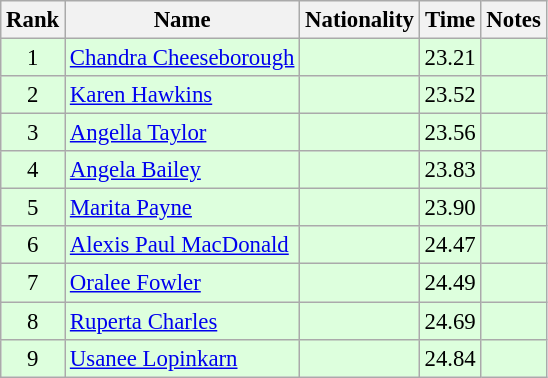<table class="wikitable sortable" style="text-align:center;font-size:95%">
<tr>
<th>Rank</th>
<th>Name</th>
<th>Nationality</th>
<th>Time</th>
<th>Notes</th>
</tr>
<tr bgcolor=ddffdd>
<td>1</td>
<td align=left><a href='#'>Chandra Cheeseborough</a></td>
<td align=left></td>
<td>23.21</td>
<td></td>
</tr>
<tr bgcolor=ddffdd>
<td>2</td>
<td align=left><a href='#'>Karen Hawkins</a></td>
<td align=left></td>
<td>23.52</td>
<td></td>
</tr>
<tr bgcolor=ddffdd>
<td>3</td>
<td align=left><a href='#'>Angella Taylor</a></td>
<td align=left></td>
<td>23.56</td>
<td></td>
</tr>
<tr bgcolor=ddffdd>
<td>4</td>
<td align=left><a href='#'>Angela Bailey</a></td>
<td align=left></td>
<td>23.83</td>
<td></td>
</tr>
<tr bgcolor=ddffdd>
<td>5</td>
<td align=left><a href='#'>Marita Payne</a></td>
<td align=left></td>
<td>23.90</td>
<td></td>
</tr>
<tr bgcolor=ddffdd>
<td>6</td>
<td align=left><a href='#'>Alexis Paul MacDonald</a></td>
<td align=left></td>
<td>24.47</td>
<td></td>
</tr>
<tr bgcolor=ddffdd>
<td>7</td>
<td align=left><a href='#'>Oralee Fowler</a></td>
<td align=left></td>
<td>24.49</td>
<td></td>
</tr>
<tr bgcolor=ddffdd>
<td>8</td>
<td align=left><a href='#'>Ruperta Charles</a></td>
<td align=left></td>
<td>24.69</td>
<td></td>
</tr>
<tr bgcolor=ddffdd>
<td>9</td>
<td align=left><a href='#'>Usanee Lopinkarn</a></td>
<td align=left></td>
<td>24.84</td>
<td></td>
</tr>
</table>
